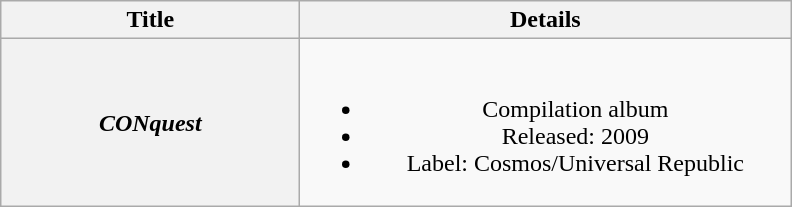<table class="wikitable plainrowheaders" style="text-align:center;">
<tr>
<th scope="col" style="width:12em;">Title</th>
<th scope="col" style="width:20em;">Details</th>
</tr>
<tr>
<th scope="row"><em>CONquest</em></th>
<td><br><ul><li>Compilation album</li><li>Released: 2009</li><li>Label: Cosmos/Universal Republic</li></ul></td>
</tr>
</table>
